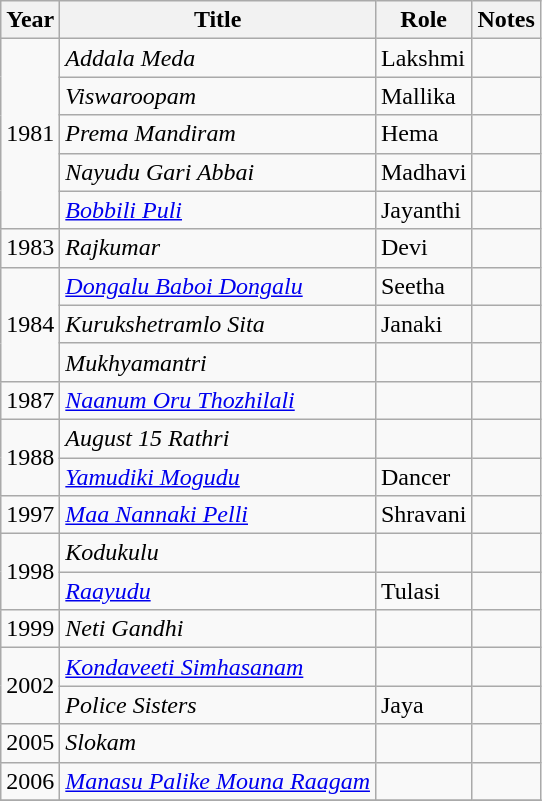<table class="wikitable sortable">
<tr>
<th>Year</th>
<th>Title</th>
<th>Role</th>
<th class=unsortable>Notes</th>
</tr>
<tr>
<td rowspan=5>1981</td>
<td><em>Addala Meda</em></td>
<td>Lakshmi</td>
<td></td>
</tr>
<tr>
<td><em>Viswaroopam</em></td>
<td>Mallika</td>
<td></td>
</tr>
<tr>
<td><em>Prema Mandiram</em></td>
<td>Hema</td>
<td></td>
</tr>
<tr>
<td><em>Nayudu Gari Abbai</em></td>
<td>Madhavi</td>
<td></td>
</tr>
<tr>
<td><em><a href='#'>Bobbili Puli</a></em></td>
<td>Jayanthi</td>
<td></td>
</tr>
<tr>
<td>1983</td>
<td><em>Rajkumar</em></td>
<td>Devi</td>
<td></td>
</tr>
<tr>
<td rowspan=3>1984</td>
<td><em><a href='#'>Dongalu Baboi Dongalu</a></em></td>
<td>Seetha</td>
<td></td>
</tr>
<tr>
<td><em>Kurukshetramlo Sita</em></td>
<td>Janaki</td>
<td></td>
</tr>
<tr>
<td><em>Mukhyamantri</em></td>
<td></td>
<td></td>
</tr>
<tr>
<td>1987</td>
<td><em><a href='#'>Naanum Oru Thozhilali</a></em></td>
<td></td>
<td></td>
</tr>
<tr>
<td rowspan=2>1988</td>
<td><em>August 15 Rathri</em></td>
<td></td>
<td></td>
</tr>
<tr>
<td><em><a href='#'>Yamudiki Mogudu</a></em></td>
<td>Dancer</td>
<td></td>
</tr>
<tr>
<td>1997</td>
<td><em><a href='#'>Maa Nannaki Pelli</a></em></td>
<td>Shravani</td>
<td></td>
</tr>
<tr>
<td rowspan=2>1998</td>
<td><em>Kodukulu</em></td>
<td></td>
<td></td>
</tr>
<tr>
<td><em><a href='#'>Raayudu</a></em></td>
<td>Tulasi</td>
<td></td>
</tr>
<tr>
<td>1999</td>
<td><em>Neti Gandhi</em></td>
<td></td>
<td></td>
</tr>
<tr>
<td rowspan=2>2002</td>
<td><em><a href='#'>Kondaveeti Simhasanam</a></em></td>
<td></td>
<td></td>
</tr>
<tr>
<td><em>Police Sisters</em></td>
<td>Jaya</td>
<td></td>
</tr>
<tr>
<td>2005</td>
<td><em>Slokam</em></td>
<td></td>
<td></td>
</tr>
<tr>
<td>2006</td>
<td><em><a href='#'>Manasu Palike Mouna Raagam</a></em></td>
<td></td>
<td></td>
</tr>
<tr>
</tr>
</table>
